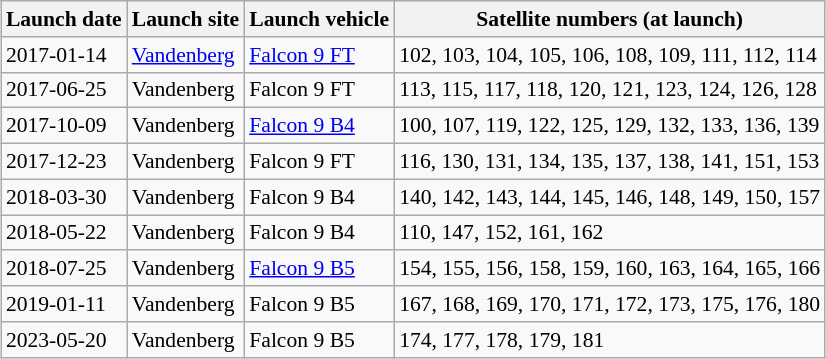<table class="wikitable sortable" style="margin:auto; width:auto; font-size:90%; text-align:left;">
<tr>
<th>Launch date</th>
<th>Launch site</th>
<th>Launch vehicle</th>
<th>Satellite numbers (at launch)</th>
</tr>
<tr>
<td>2017-01-14</td>
<td><a href='#'>Vandenberg</a></td>
<td><a href='#'>Falcon 9 FT</a></td>
<td>102, 103, 104, 105, 106, 108, 109, 111, 112, 114</td>
</tr>
<tr>
<td>2017-06-25</td>
<td>Vandenberg</td>
<td>Falcon 9 FT</td>
<td>113, 115, 117, 118, 120, 121, 123, 124, 126, 128</td>
</tr>
<tr>
<td>2017-10-09</td>
<td>Vandenberg</td>
<td><a href='#'>Falcon 9 B4</a></td>
<td>100, 107, 119, 122, 125, 129, 132, 133, 136, 139</td>
</tr>
<tr>
<td>2017-12-23</td>
<td>Vandenberg</td>
<td>Falcon 9 FT</td>
<td>116, 130, 131, 134, 135, 137, 138, 141, 151, 153</td>
</tr>
<tr>
<td>2018-03-30</td>
<td>Vandenberg</td>
<td>Falcon 9 B4</td>
<td>140, 142, 143, 144, 145, 146, 148, 149, 150, 157</td>
</tr>
<tr>
<td>2018-05-22</td>
<td>Vandenberg</td>
<td>Falcon 9 B4</td>
<td>110, 147, 152, 161, 162</td>
</tr>
<tr>
<td>2018-07-25</td>
<td>Vandenberg</td>
<td><a href='#'>Falcon 9 B5</a></td>
<td>154, 155, 156, 158, 159, 160, 163, 164, 165, 166</td>
</tr>
<tr>
<td>2019-01-11</td>
<td>Vandenberg</td>
<td>Falcon 9 B5</td>
<td>167, 168, 169, 170, 171, 172, 173, 175, 176, 180</td>
</tr>
<tr>
<td>2023-05-20</td>
<td>Vandenberg</td>
<td>Falcon 9 B5</td>
<td>174, 177, 178, 179, 181</td>
</tr>
</table>
